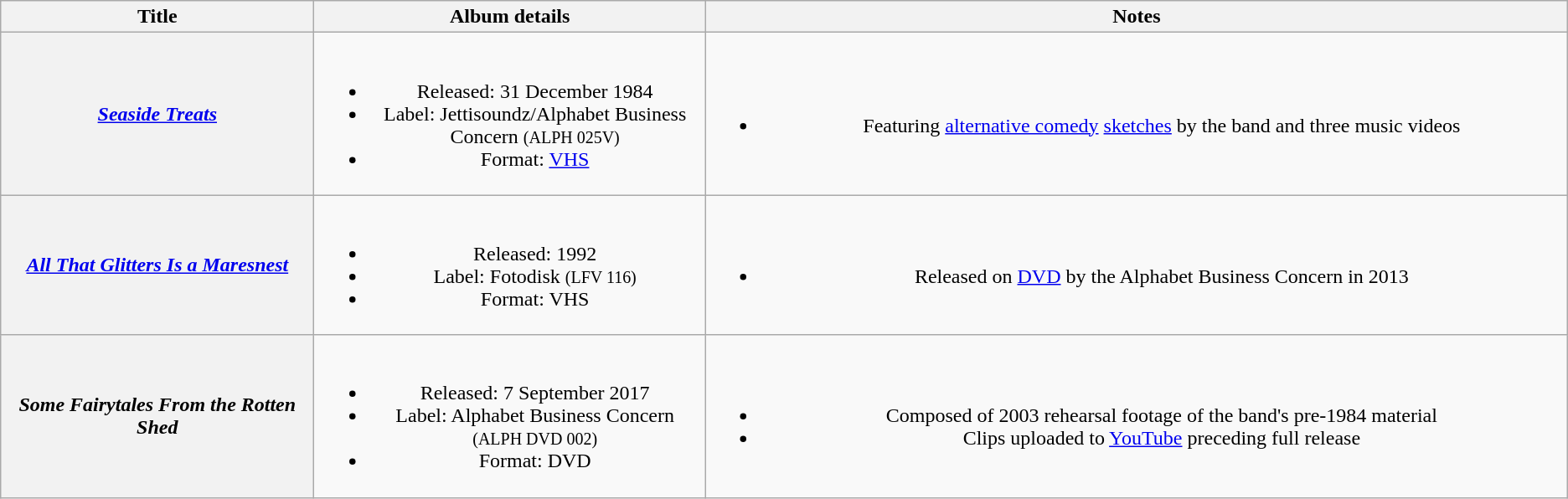<table class="wikitable plainrowheaders" style="text-align:center;">
<tr>
<th width="20%" scope="col">Title</th>
<th width="25%" scope="col">Album details</th>
<th width="55%" scope="col">Notes</th>
</tr>
<tr>
<th scope="row"><em><a href='#'>Seaside Treats</a></em></th>
<td><br><ul><li>Released: 31 December 1984</li><li>Label: Jettisoundz/Alphabet Business Concern <small>(ALPH 025V)</small></li><li>Format: <a href='#'>VHS</a></li></ul></td>
<td><br><ul><li>Featuring <a href='#'>alternative comedy</a> <a href='#'>sketches</a> by the band and three music videos</li></ul></td>
</tr>
<tr>
<th scope="row"><em><a href='#'>All That Glitters Is a Maresnest</a></em></th>
<td><br><ul><li>Released: 1992</li><li>Label: Fotodisk <small>(LFV 116)</small></li><li>Format: VHS</li></ul></td>
<td><br><ul><li>Released on <a href='#'>DVD</a> by the Alphabet Business Concern in 2013</li></ul></td>
</tr>
<tr>
<th scope="row"><em>Some Fairytales From the Rotten Shed</em></th>
<td><br><ul><li>Released: 7 September 2017</li><li>Label: Alphabet Business Concern <small>(ALPH DVD 002)</small></li><li>Format: DVD</li></ul></td>
<td><br><ul><li>Composed of 2003 rehearsal footage of the band's pre-1984 material</li><li>Clips uploaded to <a href='#'>YouTube</a> preceding full release</li></ul></td>
</tr>
</table>
